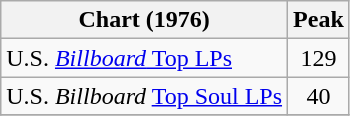<table class="wikitable">
<tr>
<th>Chart (1976)</th>
<th>Peak<br></th>
</tr>
<tr>
<td>U.S. <a href='#'><em>Billboard</em> Top LPs</a></td>
<td align="center">129</td>
</tr>
<tr>
<td>U.S. <em>Billboard</em> <a href='#'>Top Soul LPs</a></td>
<td align="center">40</td>
</tr>
<tr>
</tr>
</table>
